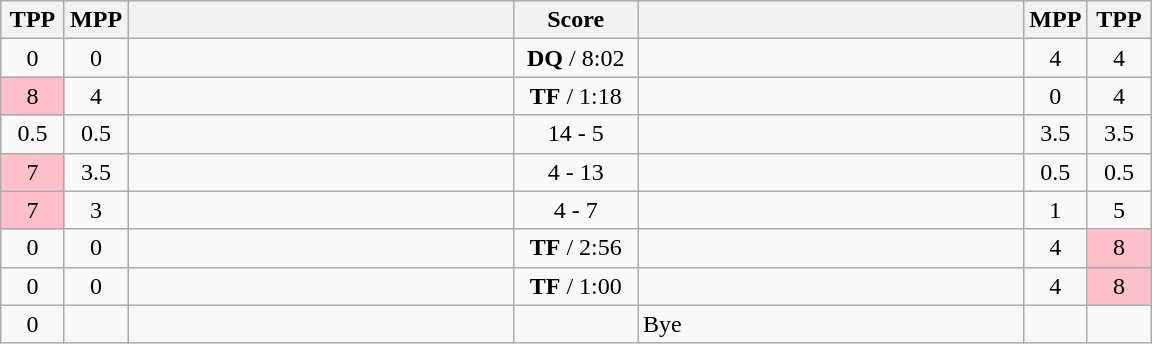<table class="wikitable" style="text-align: center;" |>
<tr>
<th width="35">TPP</th>
<th width="35">MPP</th>
<th width="250"></th>
<th width="75">Score</th>
<th width="250"></th>
<th width="35">MPP</th>
<th width="35">TPP</th>
</tr>
<tr>
<td>0</td>
<td>0</td>
<td style="text-align:left;"><strong></strong></td>
<td><strong>DQ</strong> / 8:02</td>
<td style="text-align:left;"></td>
<td>4</td>
<td>4</td>
</tr>
<tr>
<td bgcolor=pink>8</td>
<td>4</td>
<td style="text-align:left;"></td>
<td><strong>TF</strong> / 1:18</td>
<td style="text-align:left;"><strong></strong></td>
<td>0</td>
<td>4</td>
</tr>
<tr>
<td>0.5</td>
<td>0.5</td>
<td style="text-align:left;"><strong></strong></td>
<td>14 - 5</td>
<td style="text-align:left;"></td>
<td>3.5</td>
<td>3.5</td>
</tr>
<tr>
<td bgcolor=pink>7</td>
<td>3.5</td>
<td style="text-align:left;"></td>
<td>4 - 13</td>
<td style="text-align:left;"><strong></strong></td>
<td>0.5</td>
<td>0.5</td>
</tr>
<tr>
<td bgcolor=pink>7</td>
<td>3</td>
<td style="text-align:left;"></td>
<td>4 - 7</td>
<td style="text-align:left;"><strong></strong></td>
<td>1</td>
<td>5</td>
</tr>
<tr>
<td>0</td>
<td>0</td>
<td style="text-align:left;"><strong></strong></td>
<td><strong>TF</strong> / 2:56</td>
<td style="text-align:left;"></td>
<td>4</td>
<td bgcolor=pink>8</td>
</tr>
<tr>
<td>0</td>
<td>0</td>
<td style="text-align:left;"><strong></strong></td>
<td><strong>TF</strong> / 1:00</td>
<td style="text-align:left;"></td>
<td>4</td>
<td bgcolor=pink>8</td>
</tr>
<tr>
<td>0</td>
<td></td>
<td style="text-align:left;"><strong></strong></td>
<td></td>
<td style="text-align:left;">Bye</td>
<td></td>
<td></td>
</tr>
</table>
